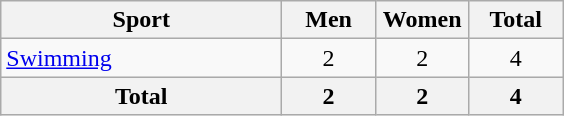<table class="wikitable sortable" style="text-align:center;">
<tr>
<th width=180>Sport</th>
<th width=55>Men</th>
<th width=55>Women</th>
<th width=55>Total</th>
</tr>
<tr>
<td align=left><a href='#'>Swimming</a></td>
<td>2</td>
<td>2</td>
<td>4</td>
</tr>
<tr>
<th>Total</th>
<th>2</th>
<th>2</th>
<th>4</th>
</tr>
</table>
